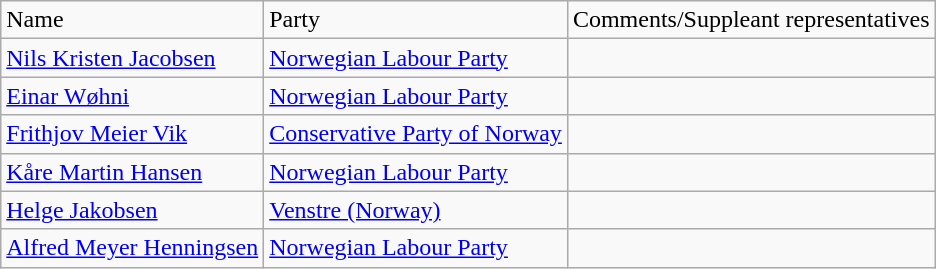<table class="wikitable">
<tr>
<td>Name</td>
<td>Party</td>
<td>Comments/Suppleant representatives</td>
</tr>
<tr>
<td><a href='#'>Nils Kristen Jacobsen</a></td>
<td><a href='#'>Norwegian Labour Party</a></td>
<td></td>
</tr>
<tr>
<td><a href='#'>Einar Wøhni</a></td>
<td><a href='#'>Norwegian Labour Party</a></td>
<td></td>
</tr>
<tr>
<td><a href='#'>Frithjov Meier Vik</a></td>
<td><a href='#'>Conservative Party of Norway</a></td>
<td></td>
</tr>
<tr>
<td><a href='#'>Kåre Martin Hansen</a></td>
<td><a href='#'>Norwegian Labour Party</a></td>
<td></td>
</tr>
<tr>
<td><a href='#'>Helge Jakobsen</a></td>
<td><a href='#'>Venstre (Norway)</a></td>
<td></td>
</tr>
<tr>
<td><a href='#'>Alfred Meyer Henningsen</a></td>
<td><a href='#'>Norwegian Labour Party</a></td>
<td></td>
</tr>
</table>
